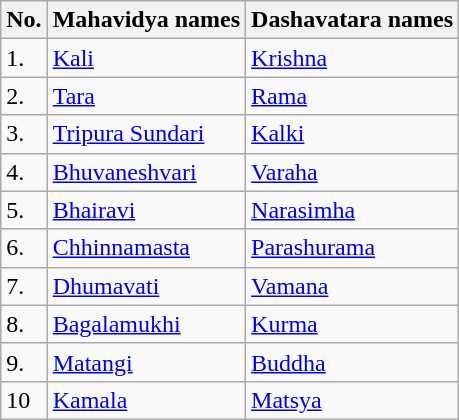<table class="wikitable">
<tr>
<th>No.</th>
<th>Mahavidya names</th>
<th>Dashavatara names</th>
</tr>
<tr>
<td>1.</td>
<td><a href='#'>Kali</a></td>
<td><a href='#'>Krishna</a></td>
</tr>
<tr>
<td>2.</td>
<td><a href='#'>Tara</a></td>
<td><a href='#'>Rama</a></td>
</tr>
<tr>
<td>3.</td>
<td><a href='#'>Tripura Sundari</a></td>
<td><a href='#'>Kalki</a></td>
</tr>
<tr>
<td>4.</td>
<td><a href='#'>Bhuvaneshvari</a></td>
<td><a href='#'>Varaha</a></td>
</tr>
<tr>
<td>5.</td>
<td><a href='#'>Bhairavi</a></td>
<td><a href='#'>Narasimha</a></td>
</tr>
<tr>
<td>6.</td>
<td><a href='#'>Chhinnamasta</a></td>
<td><a href='#'>Parashurama</a></td>
</tr>
<tr>
<td>7.</td>
<td><a href='#'>Dhumavati</a></td>
<td><a href='#'>Vamana</a></td>
</tr>
<tr>
<td>8.</td>
<td><a href='#'>Bagalamukhi</a></td>
<td><a href='#'>Kurma</a></td>
</tr>
<tr>
<td>9.</td>
<td><a href='#'>Matangi</a></td>
<td><a href='#'>Buddha</a></td>
</tr>
<tr>
<td>10</td>
<td><a href='#'>Kamala</a></td>
<td><a href='#'>Matsya</a></td>
</tr>
</table>
